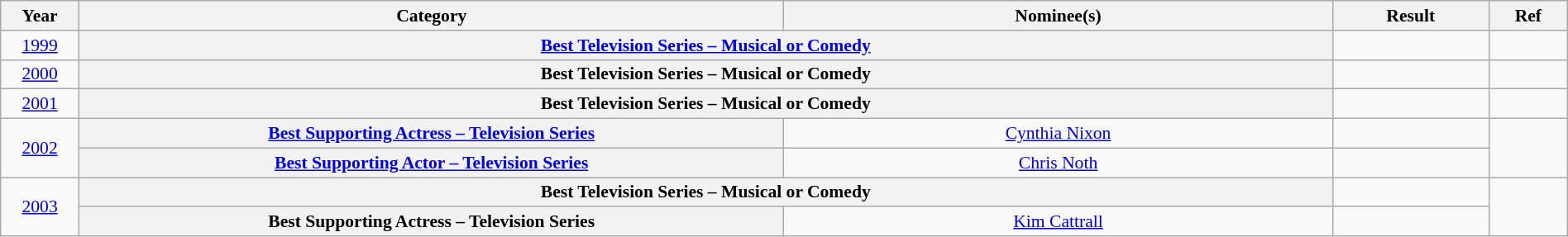<table class="wikitable plainrowheaders" style="font-size: 90%; text-align:center" width=100%>
<tr>
<th scope="col" width="5%">Year</th>
<th scope="col" width="45%">Category</th>
<th scope="col" width="35%">Nominee(s)</th>
<th scope="col" width="10%">Result</th>
<th scope="col" width="5%">Ref</th>
</tr>
<tr>
<td><a href='#'>1999</a></td>
<th scope="row" style="text-align:center" colspan="2"><a href='#'>Best Television Series – Musical or Comedy</a></th>
<td></td>
<td></td>
</tr>
<tr>
<td><a href='#'>2000</a></td>
<th scope="row" style="text-align:center" colspan="2">Best Television Series – Musical or Comedy</th>
<td></td>
<td></td>
</tr>
<tr>
<td><a href='#'>2001</a></td>
<th scope="row" style="text-align:center" colspan="2">Best Television Series – Musical or Comedy</th>
<td></td>
<td></td>
</tr>
<tr>
<td rowspan="2"><a href='#'>2002</a></td>
<th scope="row" style="text-align:center"><a href='#'>Best Supporting Actress – Television Series</a></th>
<td><a href='#'>Cynthia Nixon</a><br></td>
<td></td>
<td rowspan="2"></td>
</tr>
<tr>
<th scope="row" style="text-align:center"><a href='#'>Best Supporting Actor – Television Series</a></th>
<td><a href='#'>Chris Noth</a><br></td>
<td></td>
</tr>
<tr>
<td rowspan="2"><a href='#'>2003</a></td>
<th scope="row" style="text-align:center" colspan="2">Best Television Series – Musical or Comedy</th>
<td></td>
<td rowspan=2></td>
</tr>
<tr>
<th scope="row" style="text-align:center">Best Supporting Actress – Television Series</th>
<td><a href='#'>Kim Cattrall</a><br></td>
<td></td>
</tr>
</table>
